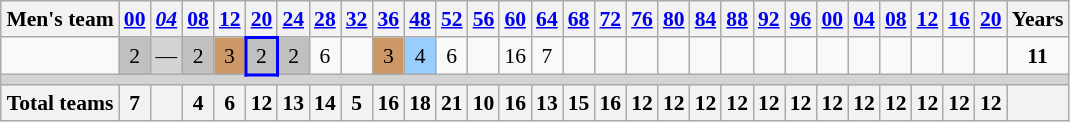<table class="wikitable" style="text-align: center; font-size: 90%; margin-left: 1em;">
<tr>
<th>Men's team</th>
<th><a href='#'>00</a></th>
<th><em><a href='#'>04</a></em></th>
<th><a href='#'>08</a></th>
<th><a href='#'>12</a></th>
<th><a href='#'>20</a></th>
<th><a href='#'>24</a></th>
<th><a href='#'>28</a></th>
<th><a href='#'>32</a></th>
<th><a href='#'>36</a></th>
<th><a href='#'>48</a></th>
<th><a href='#'>52</a></th>
<th><a href='#'>56</a></th>
<th><a href='#'>60</a></th>
<th><a href='#'>64</a></th>
<th><a href='#'>68</a></th>
<th><a href='#'>72</a></th>
<th><a href='#'>76</a></th>
<th><a href='#'>80</a></th>
<th><a href='#'>84</a></th>
<th><a href='#'>88</a></th>
<th><a href='#'>92</a></th>
<th><a href='#'>96</a></th>
<th><a href='#'>00</a></th>
<th><a href='#'>04</a></th>
<th><a href='#'>08</a></th>
<th><a href='#'>12</a></th>
<th><a href='#'>16</a></th>
<th><a href='#'>20</a></th>
<th>Years</th>
</tr>
<tr>
<td style="text-align: left;"></td>
<td style="background-color: silver;">2</td>
<td style="background-color: lightgray;">—</td>
<td style="background-color: silver;">2</td>
<td style="background-color: #cc9966;">3</td>
<td style="border: 2px solid blue; background-color: silver;">2</td>
<td style="background-color: silver;">2</td>
<td>6</td>
<td></td>
<td style="background-color: #cc9966;">3</td>
<td style="background-color: #9acdff;">4</td>
<td>6</td>
<td></td>
<td>16</td>
<td>7</td>
<td></td>
<td></td>
<td></td>
<td></td>
<td></td>
<td></td>
<td></td>
<td></td>
<td></td>
<td></td>
<td></td>
<td></td>
<td></td>
<td></td>
<td><strong>11</strong></td>
</tr>
<tr style="background-color: lightgrey;">
<td colspan="30"></td>
</tr>
<tr>
<th>Total teams</th>
<th>7</th>
<th></th>
<th>4</th>
<th>6</th>
<th>12</th>
<th>13</th>
<th>14</th>
<th>5</th>
<th>16</th>
<th>18</th>
<th>21</th>
<th>10</th>
<th>16</th>
<th>13</th>
<th>15</th>
<th>16</th>
<th>12</th>
<th>12</th>
<th>12</th>
<th>12</th>
<th>12</th>
<th>12</th>
<th>12</th>
<th>12</th>
<th>12</th>
<th>12</th>
<th>12</th>
<th>12</th>
<th></th>
</tr>
</table>
